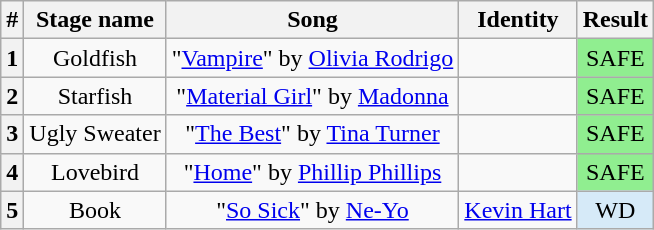<table class="wikitable plainrowheaders" style="text-align: center;">
<tr>
<th>#</th>
<th>Stage name</th>
<th>Song</th>
<th>Identity</th>
<th>Result</th>
</tr>
<tr>
<th>1</th>
<td>Goldfish</td>
<td>"<a href='#'>Vampire</a>" by <a href='#'>Olivia Rodrigo</a></td>
<td></td>
<td bgcolor=lightgreen>SAFE</td>
</tr>
<tr>
<th>2</th>
<td>Starfish</td>
<td>"<a href='#'>Material Girl</a>" by <a href='#'>Madonna</a></td>
<td></td>
<td bgcolor=lightgreen>SAFE</td>
</tr>
<tr>
<th>3</th>
<td>Ugly Sweater</td>
<td>"<a href='#'>The Best</a>" by <a href='#'>Tina Turner</a></td>
<td></td>
<td bgcolor=lightgreen>SAFE</td>
</tr>
<tr>
<th>4</th>
<td>Lovebird</td>
<td>"<a href='#'>Home</a>" by <a href='#'>Phillip Phillips</a></td>
<td></td>
<td bgcolor=lightgreen>SAFE</td>
</tr>
<tr>
<th>5</th>
<td>Book</td>
<td>"<a href='#'>So Sick</a>" by <a href='#'>Ne-Yo</a></td>
<td><a href='#'>Kevin Hart</a></td>
<td bgcolor="#D6EAF8">WD</td>
</tr>
</table>
